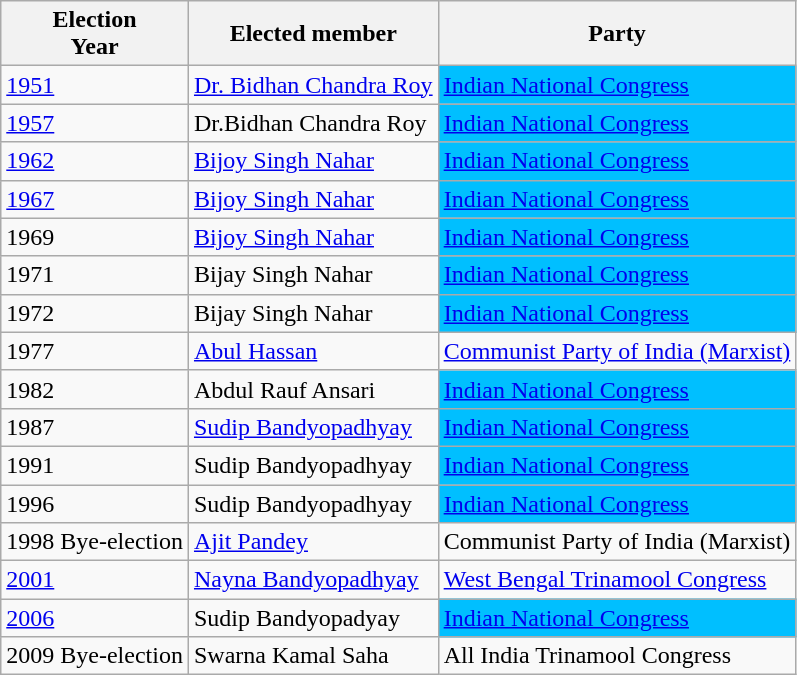<table class="wikitable sortable"ìÍĦĤĠčw>
<tr>
<th>Election<br> Year</th>
<th>Elected member</th>
<th>Party</th>
</tr>
<tr>
<td><a href='#'>1951</a></td>
<td><a href='#'>Dr. Bidhan Chandra Roy</a></td>
<td bgcolor=#00BFFF><a href='#'>Indian National Congress</a></td>
</tr>
<tr>
<td><a href='#'>1957</a></td>
<td>Dr.Bidhan Chandra Roy</td>
<td bgcolor=#00BFFF><a href='#'>Indian National Congress</a></td>
</tr>
<tr>
<td><a href='#'>1962</a></td>
<td><a href='#'>Bijoy Singh Nahar</a></td>
<td bgcolor=#00BFFF><a href='#'>Indian National Congress</a></td>
</tr>
<tr>
<td><a href='#'>1967</a></td>
<td><a href='#'>Bijoy Singh Nahar</a></td>
<td bgcolor=#00BFFF><a href='#'>Indian National Congress</a></td>
</tr>
<tr>
<td>1969</td>
<td><a href='#'>Bijoy Singh Nahar</a></td>
<td bgcolor=#00BFFF><a href='#'>Indian National Congress</a></td>
</tr>
<tr>
<td>1971</td>
<td>Bijay Singh Nahar</td>
<td bgcolor=#00BFFF><a href='#'>Indian National Congress</a></td>
</tr>
<tr>
<td>1972</td>
<td>Bijay Singh Nahar</td>
<td bgcolor=#00BFFF><a href='#'>Indian National Congress</a></td>
</tr>
<tr>
<td>1977</td>
<td><a href='#'>Abul Hassan</a></td>
<td><a href='#'>Communist Party of India (Marxist)</a></td>
</tr>
<tr>
<td>1982</td>
<td>Abdul Rauf Ansari</td>
<td bgcolor=#00BFFF><a href='#'>Indian National Congress</a></td>
</tr>
<tr>
<td>1987</td>
<td><a href='#'>Sudip Bandyopadhyay</a></td>
<td bgcolor=#00BFFF><a href='#'>Indian National Congress</a></td>
</tr>
<tr>
<td>1991</td>
<td>Sudip Bandyopadhyay</td>
<td bgcolor=#00BFFF><a href='#'>Indian National Congress</a></td>
</tr>
<tr>
<td>1996</td>
<td>Sudip Bandyopadhyay</td>
<td bgcolor=#00BFFF><a href='#'>Indian National Congress</a></td>
</tr>
<tr>
<td>1998 Bye-election</td>
<td><a href='#'>Ajit Pandey</a></td>
<td>Communist Party of India (Marxist)</td>
</tr>
<tr>
<td><a href='#'>2001</a></td>
<td><a href='#'>Nayna Bandyopadhyay</a></td>
<td><a href='#'>West Bengal Trinamool Congress</a></td>
</tr>
<tr>
<td><a href='#'>2006</a></td>
<td>Sudip Bandyopadyay</td>
<td bgcolor=#00BFFF><a href='#'>Indian National Congress</a></td>
</tr>
<tr>
<td>2009 Bye-election</td>
<td>Swarna Kamal Saha</td>
<td>All India Trinamool Congress</td>
</tr>
</table>
